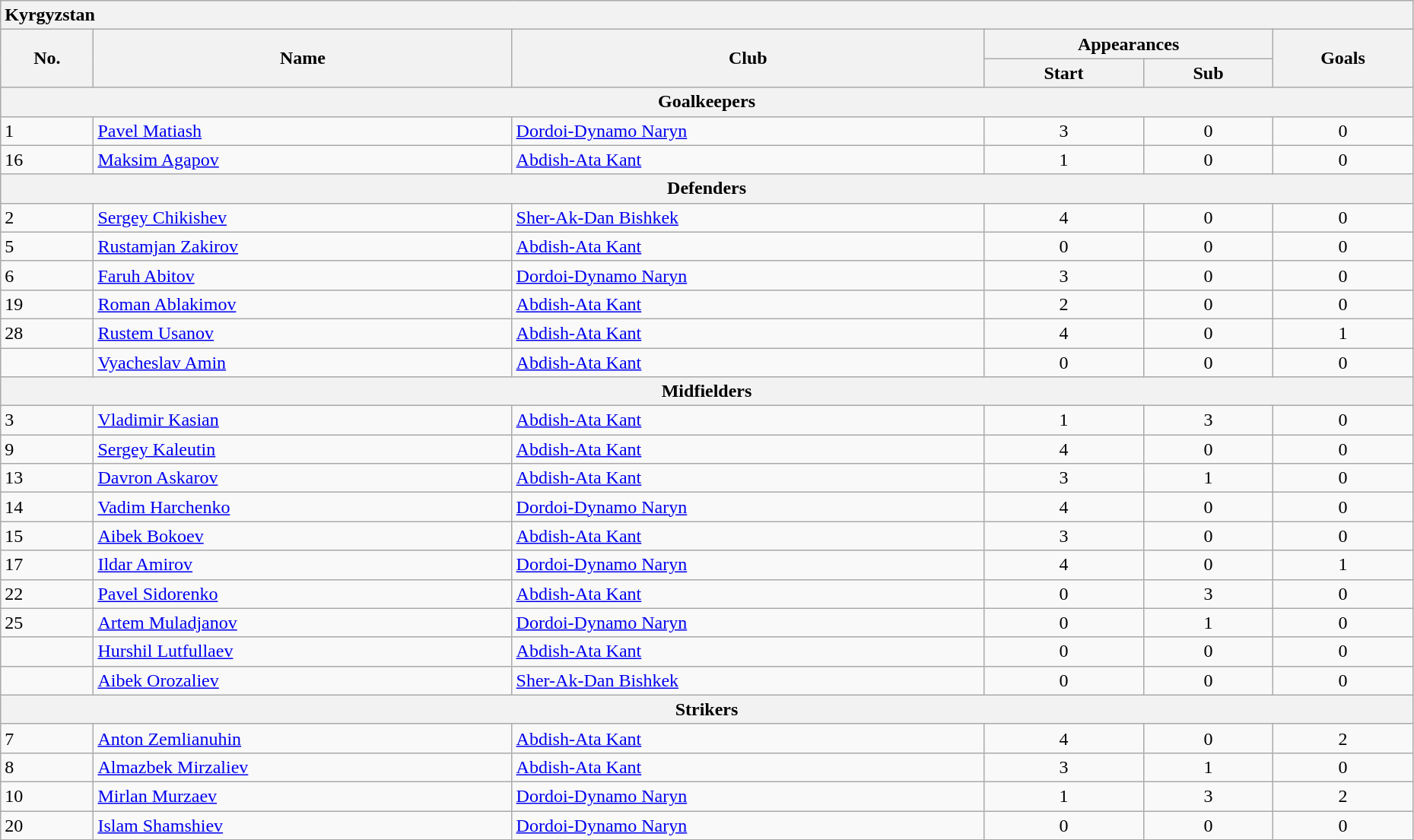<table class="wikitable collapsible collapsed" style="font-size: 100%; margin:0px;" width="98%">
<tr>
<th colspan="6" style="text-align:left;"> Kyrgyzstan </th>
</tr>
<tr>
<th rowspan="2">No.</th>
<th rowspan="2">Name</th>
<th rowspan="2">Club</th>
<th colspan="2">Appearances</th>
<th rowspan="2">Goals</th>
</tr>
<tr>
<th colspan=1>Start</th>
<th colspan=1>Sub</th>
</tr>
<tr>
<th colspan="6">Goalkeepers</th>
</tr>
<tr>
<td>1</td>
<td><a href='#'>Pavel Matiash</a></td>
<td> <a href='#'>Dordoi-Dynamo Naryn</a></td>
<td align="center">3</td>
<td align="center">0</td>
<td align="center">0</td>
</tr>
<tr>
<td>16</td>
<td><a href='#'>Maksim Agapov</a></td>
<td> <a href='#'>Abdish-Ata Kant</a></td>
<td align="center">1</td>
<td align="center">0</td>
<td align="center">0</td>
</tr>
<tr>
<th colspan=6>Defenders</th>
</tr>
<tr>
<td>2</td>
<td><a href='#'>Sergey Chikishev</a></td>
<td> <a href='#'>Sher-Ak-Dan Bishkek</a></td>
<td align="center">4</td>
<td align="center">0</td>
<td align="center">0</td>
</tr>
<tr>
<td>5</td>
<td><a href='#'>Rustamjan Zakirov</a></td>
<td> <a href='#'>Abdish-Ata Kant</a></td>
<td align="center">0</td>
<td align="center">0</td>
<td align="center">0</td>
</tr>
<tr>
<td>6</td>
<td><a href='#'>Faruh Abitov</a></td>
<td> <a href='#'>Dordoi-Dynamo Naryn</a></td>
<td align="center">3</td>
<td align="center">0</td>
<td align="center">0</td>
</tr>
<tr>
<td>19</td>
<td><a href='#'>Roman Ablakimov</a></td>
<td> <a href='#'>Abdish-Ata Kant</a></td>
<td align="center">2</td>
<td align="center">0</td>
<td align="center">0</td>
</tr>
<tr>
<td>28</td>
<td><a href='#'>Rustem Usanov</a></td>
<td> <a href='#'>Abdish-Ata Kant</a></td>
<td align="center">4</td>
<td align="center">0</td>
<td align="center">1</td>
</tr>
<tr>
<td></td>
<td><a href='#'>Vyacheslav Amin</a></td>
<td> <a href='#'>Abdish-Ata Kant</a></td>
<td align="center">0</td>
<td align="center">0</td>
<td align="center">0</td>
</tr>
<tr>
<th colspan=6>Midfielders</th>
</tr>
<tr>
<td>3</td>
<td><a href='#'>Vladimir Kasian</a></td>
<td> <a href='#'>Abdish-Ata Kant</a></td>
<td align="center">1</td>
<td align="center">3</td>
<td align="center">0</td>
</tr>
<tr>
<td>9</td>
<td><a href='#'>Sergey Kaleutin</a></td>
<td> <a href='#'>Abdish-Ata Kant</a></td>
<td align="center">4</td>
<td align="center">0</td>
<td align="center">0</td>
</tr>
<tr>
<td>13</td>
<td><a href='#'>Davron Askarov</a></td>
<td> <a href='#'>Abdish-Ata Kant</a></td>
<td align="center">3</td>
<td align="center">1</td>
<td align="center">0</td>
</tr>
<tr>
<td>14</td>
<td><a href='#'>Vadim Harchenko</a></td>
<td> <a href='#'>Dordoi-Dynamo Naryn</a></td>
<td align="center">4</td>
<td align="center">0</td>
<td align="center">0</td>
</tr>
<tr>
<td>15</td>
<td><a href='#'>Aibek Bokoev</a></td>
<td> <a href='#'>Abdish-Ata Kant</a></td>
<td align="center">3</td>
<td align="center">0</td>
<td align="center">0</td>
</tr>
<tr>
<td>17</td>
<td><a href='#'>Ildar Amirov</a></td>
<td> <a href='#'>Dordoi-Dynamo Naryn</a></td>
<td align="center">4</td>
<td align="center">0</td>
<td align="center">1</td>
</tr>
<tr>
<td>22</td>
<td><a href='#'>Pavel Sidorenko</a></td>
<td> <a href='#'>Abdish-Ata Kant</a></td>
<td align="center">0</td>
<td align="center">3</td>
<td align="center">0</td>
</tr>
<tr>
<td>25</td>
<td><a href='#'>Artem Muladjanov</a></td>
<td> <a href='#'>Dordoi-Dynamo Naryn</a></td>
<td align="center">0</td>
<td align="center">1</td>
<td align="center">0</td>
</tr>
<tr>
<td></td>
<td><a href='#'>Hurshil Lutfullaev</a></td>
<td> <a href='#'>Abdish-Ata Kant</a></td>
<td align="center">0</td>
<td align="center">0</td>
<td align="center">0</td>
</tr>
<tr>
<td></td>
<td><a href='#'>Aibek Orozaliev</a></td>
<td> <a href='#'>Sher-Ak-Dan Bishkek</a></td>
<td align="center">0</td>
<td align="center">0</td>
<td align="center">0</td>
</tr>
<tr>
<th colspan=6>Strikers</th>
</tr>
<tr>
<td>7</td>
<td><a href='#'>Anton Zemlianuhin</a></td>
<td> <a href='#'>Abdish-Ata Kant</a></td>
<td align="center">4</td>
<td align="center">0</td>
<td align="center">2</td>
</tr>
<tr>
<td>8</td>
<td><a href='#'>Almazbek Mirzaliev</a></td>
<td> <a href='#'>Abdish-Ata Kant</a></td>
<td align="center">3</td>
<td align="center">1</td>
<td align="center">0</td>
</tr>
<tr>
<td>10</td>
<td><a href='#'>Mirlan Murzaev</a></td>
<td> <a href='#'>Dordoi-Dynamo Naryn</a></td>
<td align="center">1</td>
<td align="center">3</td>
<td align="center">2</td>
</tr>
<tr>
<td>20</td>
<td><a href='#'>Islam Shamshiev</a></td>
<td> <a href='#'>Dordoi-Dynamo Naryn</a></td>
<td align="center">0</td>
<td align="center">0</td>
<td align="center">0</td>
</tr>
<tr>
</tr>
</table>
